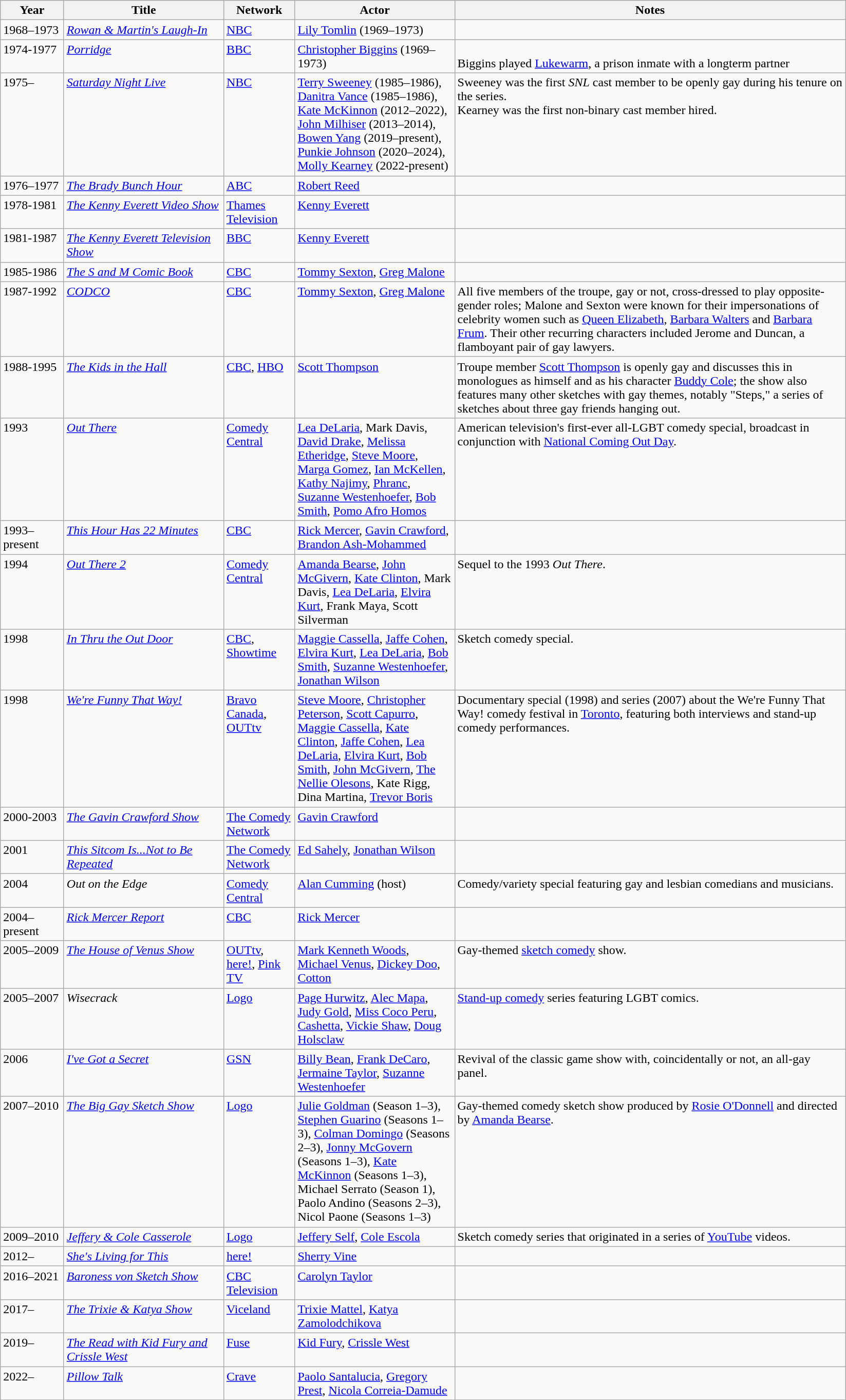<table class="sortable wikitable" style="margins:auto; width=95%;">
<tr>
<th width="75">Year</th>
<th width="200">Title</th>
<th width="85">Network</th>
<th width="200">Actor</th>
<th width="500" class="unsortable">Notes</th>
</tr>
<tr>
<td>1968–1973</td>
<td><em><a href='#'>Rowan & Martin's Laugh-In</a></em></td>
<td><a href='#'>NBC</a></td>
<td><a href='#'>Lily Tomlin</a> (1969–1973)</td>
<td></td>
</tr>
<tr valign="top">
<td>1974-1977</td>
<td><em><a href='#'>Porridge</a></em></td>
<td><a href='#'>BBC</a></td>
<td><a href='#'>Christopher Biggins</a> (1969–1973)</td>
<td><br>Biggins played <a href='#'>Lukewarm</a>, a prison inmate with a longterm partner</td>
</tr>
<tr valign="top">
<td>1975–</td>
<td><em><a href='#'>Saturday Night Live</a></em></td>
<td><a href='#'>NBC</a></td>
<td><a href='#'>Terry Sweeney</a> (1985–1986), <a href='#'>Danitra Vance</a> (1985–1986), <a href='#'>Kate McKinnon</a> (2012–2022), <a href='#'>John Milhiser</a> (2013–2014), <a href='#'>Bowen Yang</a> (2019–present), <a href='#'>Punkie Johnson</a> (2020–2024), <a href='#'>Molly Kearney</a> (2022-present)</td>
<td>Sweeney was the first <em>SNL</em> cast member to be openly gay during his tenure on the series.<br>Kearney was the first non-binary cast member hired.</td>
</tr>
<tr valign="top">
<td>1976–1977</td>
<td><em><a href='#'>The Brady Bunch Hour</a></em></td>
<td><a href='#'>ABC</a></td>
<td><a href='#'>Robert Reed</a></td>
<td></td>
</tr>
<tr valign="top">
<td>1978-1981</td>
<td><em><a href='#'>The Kenny Everett Video Show</a></em></td>
<td><a href='#'>Thames Television</a></td>
<td><a href='#'>Kenny Everett</a></td>
<td></td>
</tr>
<tr valign="top">
<td>1981-1987</td>
<td><em><a href='#'>The Kenny Everett Television Show</a></em></td>
<td><a href='#'>BBC</a></td>
<td><a href='#'>Kenny Everett</a></td>
<td></td>
</tr>
<tr valign="top">
<td>1985-1986</td>
<td><em><a href='#'>The S and M Comic Book</a></em></td>
<td><a href='#'>CBC</a></td>
<td><a href='#'>Tommy Sexton</a>, <a href='#'>Greg Malone</a></td>
<td></td>
</tr>
<tr valign="top">
<td>1987-1992</td>
<td><em><a href='#'>CODCO</a></em></td>
<td><a href='#'>CBC</a></td>
<td><a href='#'>Tommy Sexton</a>, <a href='#'>Greg Malone</a></td>
<td>All five members of the troupe, gay or not, cross-dressed to play opposite-gender roles; Malone and Sexton were known for their impersonations of celebrity women such as <a href='#'>Queen Elizabeth</a>, <a href='#'>Barbara Walters</a> and <a href='#'>Barbara Frum</a>. Their other recurring characters included Jerome and Duncan, a flamboyant pair of gay lawyers.</td>
</tr>
<tr valign="top">
<td>1988-1995</td>
<td><em><a href='#'>The Kids in the Hall</a></em></td>
<td><a href='#'>CBC</a>, <a href='#'>HBO</a></td>
<td><a href='#'>Scott Thompson</a></td>
<td>Troupe member <a href='#'>Scott Thompson</a> is openly gay and discusses this in monologues as himself and as his character <a href='#'>Buddy Cole</a>; the show also features many other sketches with gay themes, notably "Steps," a series of sketches about three gay friends hanging out.</td>
</tr>
<tr valign="top">
<td>1993</td>
<td><em><a href='#'>Out There</a></em></td>
<td><a href='#'>Comedy Central</a></td>
<td><a href='#'>Lea DeLaria</a>, Mark Davis, <a href='#'>David Drake</a>, <a href='#'>Melissa Etheridge</a>, <a href='#'>Steve Moore</a>, <a href='#'>Marga Gomez</a>, <a href='#'>Ian McKellen</a>, <a href='#'>Kathy Najimy</a>, <a href='#'>Phranc</a>, <a href='#'>Suzanne Westenhoefer</a>, <a href='#'>Bob Smith</a>, <a href='#'>Pomo Afro Homos</a></td>
<td>American television's first-ever all-LGBT comedy special, broadcast in conjunction with <a href='#'>National Coming Out Day</a>.</td>
</tr>
<tr valign="top">
<td>1993–present</td>
<td><em><a href='#'>This Hour Has 22 Minutes</a></em></td>
<td><a href='#'>CBC</a></td>
<td><a href='#'>Rick Mercer</a>, <a href='#'>Gavin Crawford</a>, <a href='#'>Brandon Ash-Mohammed</a></td>
<td></td>
</tr>
<tr valign="top">
<td>1994</td>
<td><em><a href='#'>Out There 2</a></em></td>
<td><a href='#'>Comedy Central</a></td>
<td><a href='#'>Amanda Bearse</a>, <a href='#'>John McGivern</a>, <a href='#'>Kate Clinton</a>, Mark Davis, <a href='#'>Lea DeLaria</a>, <a href='#'>Elvira Kurt</a>, Frank Maya, Scott Silverman</td>
<td>Sequel to the 1993 <em>Out There</em>.</td>
</tr>
<tr valign="top">
<td>1998</td>
<td><em><a href='#'>In Thru the Out Door</a></em></td>
<td><a href='#'>CBC</a>, <a href='#'>Showtime</a></td>
<td><a href='#'>Maggie Cassella</a>, <a href='#'>Jaffe Cohen</a>, <a href='#'>Elvira Kurt</a>, <a href='#'>Lea DeLaria</a>, <a href='#'>Bob Smith</a>, <a href='#'>Suzanne Westenhoefer</a>, <a href='#'>Jonathan Wilson</a></td>
<td>Sketch comedy special.</td>
</tr>
<tr valign="top">
<td>1998</td>
<td><em><a href='#'>We're Funny That Way!</a></em></td>
<td><a href='#'>Bravo Canada</a>, <a href='#'>OUTtv</a></td>
<td><a href='#'>Steve Moore</a>, <a href='#'>Christopher Peterson</a>, <a href='#'>Scott Capurro</a>, <a href='#'>Maggie Cassella</a>, <a href='#'>Kate Clinton</a>, <a href='#'>Jaffe Cohen</a>, <a href='#'>Lea DeLaria</a>, <a href='#'>Elvira Kurt</a>, <a href='#'>Bob Smith</a>, <a href='#'>John McGivern</a>, <a href='#'>The Nellie Olesons</a>, Kate Rigg, Dina Martina, <a href='#'>Trevor Boris</a></td>
<td>Documentary special (1998) and series (2007) about the We're Funny That Way! comedy festival in <a href='#'>Toronto</a>, featuring both interviews and stand-up comedy performances.</td>
</tr>
<tr valign="top">
<td>2000-2003</td>
<td><em><a href='#'>The Gavin Crawford Show</a></em></td>
<td><a href='#'>The Comedy Network</a></td>
<td><a href='#'>Gavin Crawford</a></td>
<td></td>
</tr>
<tr valign="top">
<td>2001</td>
<td><em><a href='#'>This Sitcom Is...Not to Be Repeated</a></em></td>
<td><a href='#'>The Comedy Network</a></td>
<td><a href='#'>Ed Sahely</a>, <a href='#'>Jonathan Wilson</a></td>
<td></td>
</tr>
<tr valign="top">
<td>2004</td>
<td><em>Out on the Edge</em></td>
<td><a href='#'>Comedy Central</a></td>
<td><a href='#'>Alan Cumming</a> (host)</td>
<td>Comedy/variety special featuring gay and lesbian comedians and musicians.</td>
</tr>
<tr valign="top">
<td>2004–present</td>
<td><em><a href='#'>Rick Mercer Report</a></em></td>
<td><a href='#'>CBC</a></td>
<td><a href='#'>Rick Mercer</a></td>
<td></td>
</tr>
<tr valign="top">
<td>2005–2009</td>
<td><em><a href='#'>The House of Venus Show</a></em></td>
<td><a href='#'>OUTtv</a>, <a href='#'>here!</a>, <a href='#'>Pink TV</a></td>
<td><a href='#'>Mark Kenneth Woods</a>, <a href='#'>Michael Venus</a>, <a href='#'>Dickey Doo</a>, <a href='#'>Cotton</a></td>
<td>Gay-themed <a href='#'>sketch comedy</a> show.</td>
</tr>
<tr valign="top">
<td>2005–2007</td>
<td><em>Wisecrack</em></td>
<td><a href='#'>Logo</a></td>
<td><a href='#'>Page Hurwitz</a>, <a href='#'>Alec Mapa</a>, <a href='#'>Judy Gold</a>, <a href='#'>Miss Coco Peru</a>, <a href='#'>Cashetta</a>, <a href='#'>Vickie Shaw</a>, <a href='#'>Doug Holsclaw</a></td>
<td><a href='#'>Stand-up comedy</a> series featuring LGBT comics.</td>
</tr>
<tr valign="top">
<td>2006</td>
<td><em><a href='#'>I've Got a Secret</a></em></td>
<td><a href='#'>GSN</a></td>
<td><a href='#'>Billy Bean</a>, <a href='#'>Frank DeCaro</a>, <a href='#'>Jermaine Taylor</a>, <a href='#'>Suzanne Westenhoefer</a></td>
<td>Revival of the classic game show with, coincidentally or not, an all-gay panel.</td>
</tr>
<tr valign="top">
<td>2007–2010</td>
<td><em><a href='#'>The Big Gay Sketch Show</a></em></td>
<td><a href='#'>Logo</a></td>
<td><a href='#'>Julie Goldman</a> (Season 1–3), <a href='#'>Stephen Guarino</a> (Seasons 1–3), <a href='#'>Colman Domingo</a> (Seasons 2–3), <a href='#'>Jonny McGovern</a> (Seasons 1–3), <a href='#'>Kate McKinnon</a> (Seasons 1–3), Michael Serrato (Season 1), Paolo Andino (Seasons 2–3), Nicol Paone (Seasons 1–3)</td>
<td>Gay-themed comedy sketch show produced by <a href='#'>Rosie O'Donnell</a> and directed by <a href='#'>Amanda Bearse</a>.</td>
</tr>
<tr valign="top">
<td>2009–2010</td>
<td><em><a href='#'>Jeffery & Cole Casserole</a></em></td>
<td><a href='#'>Logo</a></td>
<td><a href='#'>Jeffery Self</a>, <a href='#'>Cole Escola</a></td>
<td>Sketch comedy series that originated in a series of <a href='#'>YouTube</a> videos.</td>
</tr>
<tr valign="top">
<td>2012–</td>
<td><em><a href='#'>She's Living for This</a></em></td>
<td><a href='#'>here!</a></td>
<td><a href='#'>Sherry Vine</a></td>
<td></td>
</tr>
<tr valign="top">
<td>2016–2021</td>
<td><em><a href='#'>Baroness von Sketch Show</a></em></td>
<td><a href='#'>CBC Television</a></td>
<td><a href='#'>Carolyn Taylor</a></td>
<td></td>
</tr>
<tr valign="top">
<td>2017–</td>
<td><em><a href='#'>The Trixie & Katya Show</a></em></td>
<td><a href='#'>Viceland</a></td>
<td><a href='#'>Trixie Mattel</a>, <a href='#'>Katya Zamolodchikova</a></td>
<td></td>
</tr>
<tr valign="top">
<td>2019–</td>
<td><em><a href='#'>The Read with Kid Fury and Crissle West</a></em></td>
<td><a href='#'>Fuse</a></td>
<td><a href='#'>Kid Fury</a>, <a href='#'>Crissle West</a></td>
<td></td>
</tr>
<tr valign="top">
<td>2022–</td>
<td><em><a href='#'>Pillow Talk</a></em></td>
<td><a href='#'>Crave</a></td>
<td><a href='#'>Paolo Santalucia</a>, <a href='#'>Gregory Prest</a>, <a href='#'>Nicola Correia-Damude</a></td>
<td></td>
</tr>
</table>
